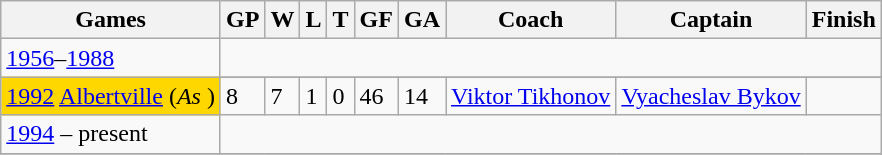<table class="wikitable sortable">
<tr>
<th>Games</th>
<th>GP</th>
<th>W</th>
<th>L</th>
<th>T</th>
<th>GF</th>
<th>GA</th>
<th>Coach</th>
<th>Captain</th>
<th>Finish</th>
</tr>
<tr>
<td><a href='#'>1956</a>–<a href='#'>1988</a></td>
<td colspan="9"></td>
</tr>
<tr>
<td style="background:gold;" rowspan="2"> <a href='#'>1992</a> <a href='#'>Albertville</a> (<em>As</em> )</td>
</tr>
<tr>
<td>8</td>
<td>7</td>
<td>1</td>
<td>0</td>
<td>46</td>
<td>14</td>
<td><a href='#'>Viktor Tikhonov</a></td>
<td><a href='#'>Vyacheslav Bykov</a></td>
<td><strong></strong></td>
</tr>
<tr>
<td><a href='#'>1994</a> – present</td>
<td colspan="9"></td>
</tr>
<tr>
</tr>
</table>
